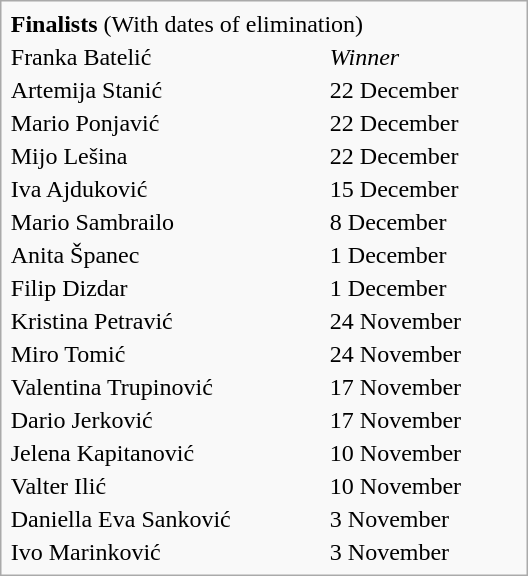<table class="infobox" style="width:22em">
<tr>
<td colspan=2><strong>Finalists</strong> (With dates of elimination)</td>
</tr>
<tr>
<td>Franka Batelić</td>
<td><em>Winner</em></td>
</tr>
<tr>
<td>Artemija Stanić</td>
<td>22 December</td>
</tr>
<tr>
<td>Mario Ponjavić</td>
<td>22 December</td>
</tr>
<tr>
<td>Mijo Lešina</td>
<td>22 December</td>
</tr>
<tr>
<td>Iva Ajduković</td>
<td>15 December</td>
</tr>
<tr>
<td>Mario Sambrailo</td>
<td>8 December</td>
</tr>
<tr>
<td>Anita Španec</td>
<td>1 December</td>
</tr>
<tr>
<td>Filip Dizdar</td>
<td>1 December</td>
</tr>
<tr>
<td>Kristina Petravić</td>
<td>24 November</td>
</tr>
<tr>
<td>Miro Tomić</td>
<td>24 November</td>
</tr>
<tr>
<td>Valentina Trupinović</td>
<td>17 November</td>
</tr>
<tr>
<td>Dario Jerković</td>
<td>17 November</td>
</tr>
<tr>
<td>Jelena Kapitanović</td>
<td>10 November</td>
</tr>
<tr>
<td>Valter Ilić</td>
<td>10 November</td>
</tr>
<tr>
<td>Daniella Eva Sanković</td>
<td>3 November</td>
</tr>
<tr>
<td>Ivo Marinković</td>
<td>3 November</td>
</tr>
</table>
